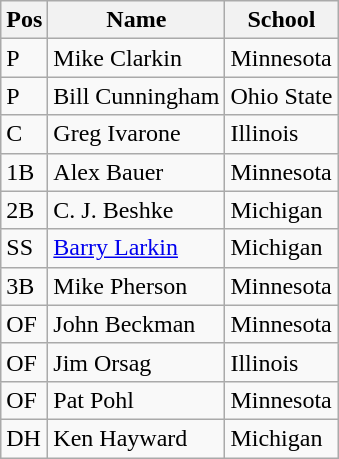<table class=wikitable>
<tr>
<th>Pos</th>
<th>Name</th>
<th>School</th>
</tr>
<tr>
<td>P</td>
<td>Mike Clarkin</td>
<td>Minnesota</td>
</tr>
<tr>
<td>P</td>
<td>Bill Cunningham</td>
<td>Ohio State</td>
</tr>
<tr>
<td>C</td>
<td>Greg Ivarone</td>
<td>Illinois</td>
</tr>
<tr>
<td>1B</td>
<td>Alex Bauer</td>
<td>Minnesota</td>
</tr>
<tr>
<td>2B</td>
<td>C. J. Beshke</td>
<td>Michigan</td>
</tr>
<tr>
<td>SS</td>
<td><a href='#'>Barry Larkin</a></td>
<td>Michigan</td>
</tr>
<tr>
<td>3B</td>
<td>Mike Pherson</td>
<td>Minnesota</td>
</tr>
<tr>
<td>OF</td>
<td>John Beckman</td>
<td>Minnesota</td>
</tr>
<tr>
<td>OF</td>
<td>Jim Orsag</td>
<td>Illinois</td>
</tr>
<tr>
<td>OF</td>
<td>Pat Pohl</td>
<td>Minnesota</td>
</tr>
<tr>
<td>DH</td>
<td>Ken Hayward</td>
<td>Michigan</td>
</tr>
</table>
